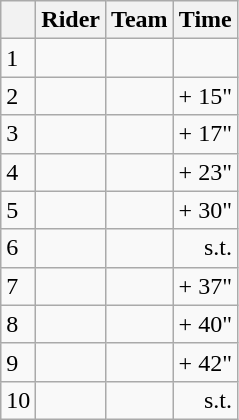<table class="wikitable">
<tr>
<th></th>
<th>Rider</th>
<th>Team</th>
<th>Time</th>
</tr>
<tr>
<td>1</td>
<td>  </td>
<td></td>
<td align="right"></td>
</tr>
<tr>
<td>2</td>
<td></td>
<td></td>
<td align="right">+ 15"</td>
</tr>
<tr>
<td>3</td>
<td></td>
<td></td>
<td align="right">+ 17"</td>
</tr>
<tr>
<td>4</td>
<td></td>
<td></td>
<td align="right">+ 23"</td>
</tr>
<tr>
<td>5</td>
<td></td>
<td></td>
<td align="right">+ 30"</td>
</tr>
<tr>
<td>6</td>
<td> </td>
<td></td>
<td align="right">s.t.</td>
</tr>
<tr>
<td>7</td>
<td></td>
<td></td>
<td align="right">+ 37"</td>
</tr>
<tr>
<td>8</td>
<td></td>
<td></td>
<td align="right">+ 40"</td>
</tr>
<tr>
<td>9</td>
<td></td>
<td></td>
<td align="right">+ 42"</td>
</tr>
<tr>
<td>10</td>
<td></td>
<td></td>
<td align="right">s.t.</td>
</tr>
</table>
